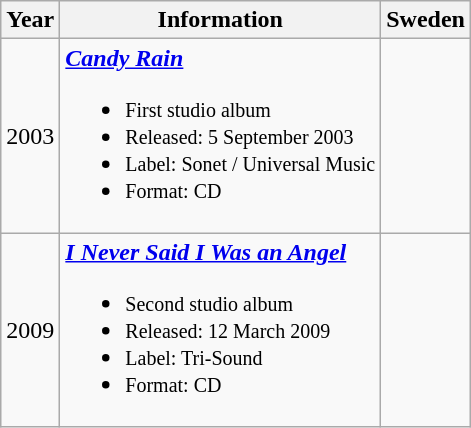<table class="wikitable">
<tr>
<th style="text-align:center;">Year</th>
<th style="text-align:center;">Information</th>
<th style="text-align:center;">Sweden</th>
</tr>
<tr>
<td>2003</td>
<td><strong><em><a href='#'>Candy Rain</a></em></strong><br><ul><li><small>First studio album</small></li><li><small>Released: 5 September 2003</small></li><li><small>Label: Sonet / Universal Music </small></li><li><small>Format: CD</small></li></ul></td>
<td></td>
</tr>
<tr>
<td>2009</td>
<td><strong><em><a href='#'>I Never Said I Was an Angel</a></em></strong><br><ul><li><small>Second studio album</small></li><li><small>Released: 12 March 2009</small></li><li><small>Label: Tri-Sound</small></li><li><small>Format: CD</small></li></ul></td>
<td></td>
</tr>
</table>
